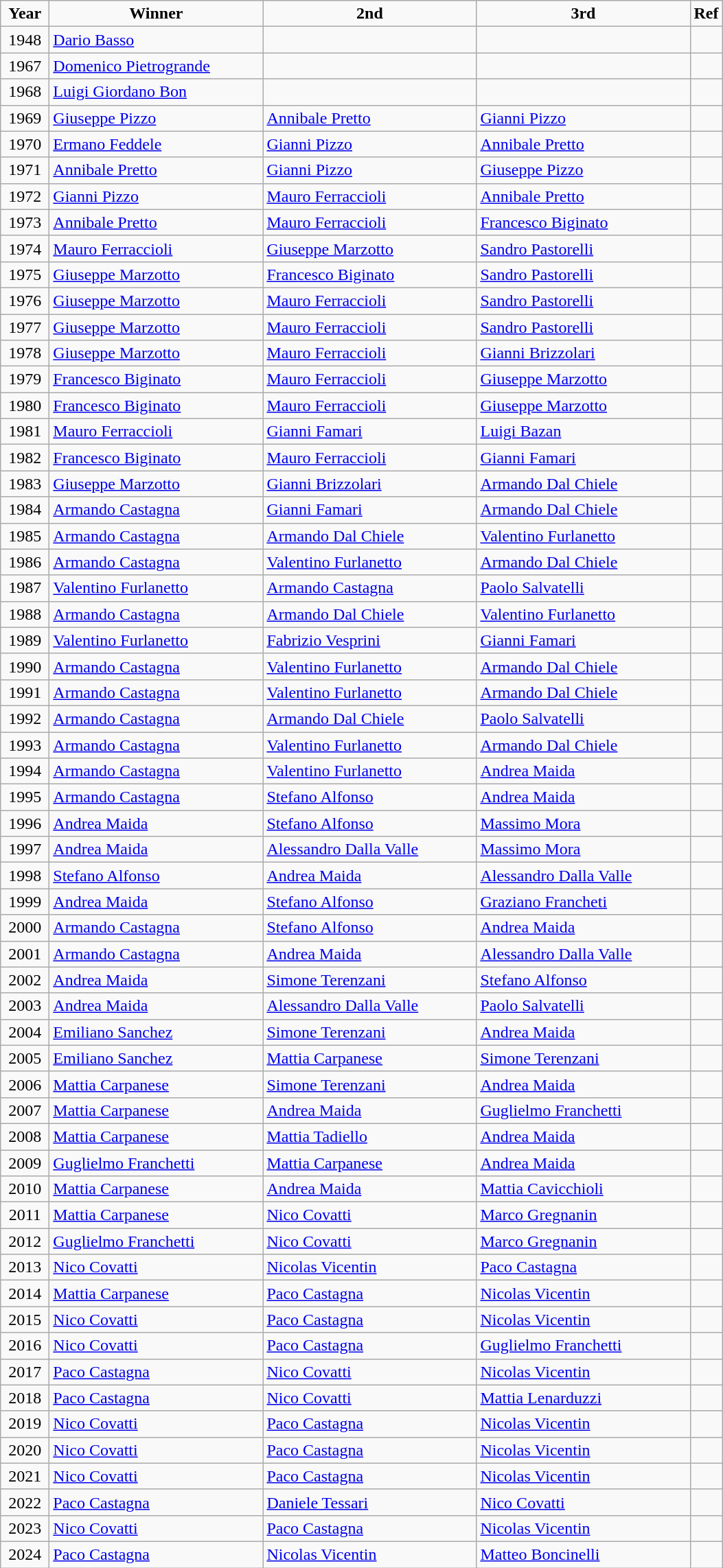<table class="wikitable">
<tr align=center>
<td width=40px  ><strong>Year</strong></td>
<td width=200px ><strong>Winner</strong></td>
<td width=200px ><strong>2nd</strong></td>
<td width=200px ><strong>3rd</strong></td>
<td width=20px><strong>Ref</strong></td>
</tr>
<tr>
<td align=center>1948</td>
<td><a href='#'>Dario Basso</a></td>
<td></td>
<td></td>
<td></td>
</tr>
<tr>
<td align=center>1967</td>
<td><a href='#'>Domenico Pietrogrande</a></td>
<td></td>
<td></td>
<td></td>
</tr>
<tr>
<td align=center>1968</td>
<td><a href='#'>Luigi Giordano Bon</a></td>
<td></td>
<td></td>
<td></td>
</tr>
<tr>
<td align=center>1969</td>
<td><a href='#'>Giuseppe Pizzo</a></td>
<td><a href='#'>Annibale Pretto</a></td>
<td><a href='#'>Gianni Pizzo</a></td>
<td></td>
</tr>
<tr>
<td align=center>1970</td>
<td><a href='#'>Ermano Feddele</a></td>
<td><a href='#'>Gianni Pizzo</a></td>
<td><a href='#'>Annibale Pretto</a></td>
<td></td>
</tr>
<tr>
<td align=center>1971</td>
<td><a href='#'>Annibale Pretto</a></td>
<td><a href='#'>Gianni Pizzo</a></td>
<td><a href='#'>Giuseppe Pizzo</a></td>
<td></td>
</tr>
<tr>
<td align=center>1972</td>
<td><a href='#'>Gianni Pizzo</a></td>
<td><a href='#'>Mauro Ferraccioli</a></td>
<td><a href='#'>Annibale Pretto</a></td>
<td></td>
</tr>
<tr>
<td align=center>1973</td>
<td><a href='#'>Annibale Pretto</a></td>
<td><a href='#'>Mauro Ferraccioli</a></td>
<td><a href='#'>Francesco Biginato</a></td>
<td></td>
</tr>
<tr>
<td align=center>1974</td>
<td><a href='#'>Mauro Ferraccioli</a></td>
<td><a href='#'>Giuseppe Marzotto</a></td>
<td><a href='#'>Sandro Pastorelli</a></td>
<td></td>
</tr>
<tr>
<td align=center>1975</td>
<td><a href='#'>Giuseppe Marzotto</a></td>
<td><a href='#'>Francesco Biginato</a></td>
<td><a href='#'>Sandro Pastorelli</a></td>
<td></td>
</tr>
<tr>
<td align=center>1976</td>
<td><a href='#'>Giuseppe Marzotto</a></td>
<td><a href='#'>Mauro Ferraccioli</a></td>
<td><a href='#'>Sandro Pastorelli</a></td>
<td></td>
</tr>
<tr>
<td align=center>1977</td>
<td><a href='#'>Giuseppe Marzotto</a></td>
<td><a href='#'>Mauro Ferraccioli</a></td>
<td><a href='#'>Sandro Pastorelli</a></td>
<td></td>
</tr>
<tr>
<td align=center>1978</td>
<td><a href='#'>Giuseppe Marzotto</a></td>
<td><a href='#'>Mauro Ferraccioli</a></td>
<td><a href='#'>Gianni Brizzolari</a></td>
<td></td>
</tr>
<tr>
<td align=center>1979</td>
<td><a href='#'>Francesco Biginato</a></td>
<td><a href='#'>Mauro Ferraccioli</a></td>
<td><a href='#'>Giuseppe Marzotto</a></td>
<td></td>
</tr>
<tr>
<td align=center>1980</td>
<td><a href='#'>Francesco Biginato</a></td>
<td><a href='#'>Mauro Ferraccioli</a></td>
<td><a href='#'>Giuseppe Marzotto</a></td>
<td></td>
</tr>
<tr>
<td align=center>1981</td>
<td><a href='#'>Mauro Ferraccioli</a></td>
<td><a href='#'>Gianni Famari</a></td>
<td><a href='#'>Luigi Bazan</a></td>
<td></td>
</tr>
<tr>
<td align=center>1982</td>
<td><a href='#'>Francesco Biginato</a></td>
<td><a href='#'>Mauro Ferraccioli</a></td>
<td><a href='#'>Gianni Famari</a></td>
<td></td>
</tr>
<tr>
<td align=center>1983</td>
<td><a href='#'>Giuseppe Marzotto</a></td>
<td><a href='#'>Gianni Brizzolari</a></td>
<td><a href='#'>Armando Dal Chiele</a></td>
<td></td>
</tr>
<tr>
<td align=center>1984</td>
<td><a href='#'>Armando Castagna</a></td>
<td><a href='#'>Gianni Famari</a></td>
<td><a href='#'>Armando Dal Chiele</a></td>
<td></td>
</tr>
<tr>
<td align=center>1985</td>
<td><a href='#'>Armando Castagna</a></td>
<td><a href='#'>Armando Dal Chiele</a></td>
<td><a href='#'>Valentino Furlanetto</a></td>
<td></td>
</tr>
<tr>
<td align=center>1986</td>
<td><a href='#'>Armando Castagna</a></td>
<td><a href='#'>Valentino Furlanetto</a></td>
<td><a href='#'>Armando Dal Chiele</a></td>
<td></td>
</tr>
<tr>
<td align=center>1987</td>
<td><a href='#'>Valentino Furlanetto</a></td>
<td><a href='#'>Armando Castagna</a></td>
<td><a href='#'>Paolo Salvatelli</a></td>
<td></td>
</tr>
<tr>
<td align=center>1988</td>
<td><a href='#'>Armando Castagna</a></td>
<td><a href='#'>Armando Dal Chiele</a></td>
<td><a href='#'>Valentino Furlanetto</a></td>
<td></td>
</tr>
<tr>
<td align=center>1989</td>
<td><a href='#'>Valentino Furlanetto</a></td>
<td><a href='#'>Fabrizio Vesprini</a></td>
<td><a href='#'>Gianni Famari</a></td>
<td></td>
</tr>
<tr>
<td align=center>1990</td>
<td><a href='#'>Armando Castagna</a></td>
<td><a href='#'>Valentino Furlanetto</a></td>
<td><a href='#'>Armando Dal Chiele</a></td>
<td></td>
</tr>
<tr>
<td align=center>1991</td>
<td><a href='#'>Armando Castagna</a></td>
<td><a href='#'>Valentino Furlanetto</a></td>
<td><a href='#'>Armando Dal Chiele</a></td>
<td></td>
</tr>
<tr>
<td align=center>1992</td>
<td><a href='#'>Armando Castagna</a></td>
<td><a href='#'>Armando Dal Chiele</a></td>
<td><a href='#'>Paolo Salvatelli</a></td>
<td></td>
</tr>
<tr>
<td align=center>1993</td>
<td><a href='#'>Armando Castagna</a></td>
<td><a href='#'>Valentino Furlanetto</a></td>
<td><a href='#'>Armando Dal Chiele</a></td>
<td></td>
</tr>
<tr>
<td align=center>1994</td>
<td><a href='#'>Armando Castagna</a></td>
<td><a href='#'>Valentino Furlanetto</a></td>
<td><a href='#'>Andrea Maida</a></td>
<td></td>
</tr>
<tr>
<td align=center>1995</td>
<td><a href='#'>Armando Castagna</a></td>
<td><a href='#'>Stefano Alfonso</a></td>
<td><a href='#'>Andrea Maida</a></td>
<td></td>
</tr>
<tr>
<td align=center>1996</td>
<td><a href='#'>Andrea Maida</a></td>
<td><a href='#'>Stefano Alfonso</a></td>
<td><a href='#'>Massimo Mora</a></td>
<td></td>
</tr>
<tr>
<td align=center>1997</td>
<td><a href='#'>Andrea Maida</a></td>
<td><a href='#'>Alessandro Dalla Valle</a></td>
<td><a href='#'>Massimo Mora</a></td>
<td></td>
</tr>
<tr>
<td align=center>1998</td>
<td><a href='#'>Stefano Alfonso</a></td>
<td><a href='#'>Andrea Maida</a></td>
<td><a href='#'>Alessandro Dalla Valle</a></td>
<td></td>
</tr>
<tr>
<td align=center>1999</td>
<td><a href='#'>Andrea Maida</a></td>
<td><a href='#'>Stefano Alfonso</a></td>
<td><a href='#'>Graziano Francheti</a></td>
<td></td>
</tr>
<tr>
<td align=center>2000</td>
<td><a href='#'>Armando Castagna</a></td>
<td><a href='#'>Stefano Alfonso</a></td>
<td><a href='#'>Andrea Maida</a></td>
<td></td>
</tr>
<tr>
<td align=center>2001</td>
<td><a href='#'>Armando Castagna</a></td>
<td><a href='#'>Andrea Maida</a></td>
<td><a href='#'>Alessandro Dalla Valle</a></td>
<td></td>
</tr>
<tr>
<td align=center>2002</td>
<td><a href='#'>Andrea Maida</a></td>
<td><a href='#'>Simone Terenzani</a></td>
<td><a href='#'>Stefano Alfonso</a></td>
<td></td>
</tr>
<tr>
<td align=center>2003</td>
<td><a href='#'>Andrea Maida</a></td>
<td><a href='#'>Alessandro Dalla Valle</a></td>
<td><a href='#'>Paolo Salvatelli</a></td>
<td></td>
</tr>
<tr>
<td align=center>2004</td>
<td><a href='#'>Emiliano Sanchez</a></td>
<td><a href='#'>Simone Terenzani</a></td>
<td><a href='#'>Andrea Maida</a></td>
<td></td>
</tr>
<tr>
<td align=center>2005</td>
<td><a href='#'>Emiliano Sanchez</a></td>
<td><a href='#'>Mattia Carpanese</a></td>
<td><a href='#'>Simone Terenzani</a></td>
<td></td>
</tr>
<tr>
<td align=center>2006</td>
<td><a href='#'>Mattia Carpanese</a></td>
<td><a href='#'>Simone Terenzani</a></td>
<td><a href='#'>Andrea Maida</a></td>
<td></td>
</tr>
<tr>
<td align=center>2007</td>
<td><a href='#'>Mattia Carpanese</a></td>
<td><a href='#'>Andrea Maida</a></td>
<td><a href='#'>Guglielmo Franchetti</a></td>
<td></td>
</tr>
<tr>
<td align=center>2008</td>
<td><a href='#'>Mattia Carpanese</a></td>
<td><a href='#'>Mattia Tadiello</a></td>
<td><a href='#'>Andrea Maida</a></td>
<td></td>
</tr>
<tr>
<td align=center>2009</td>
<td><a href='#'>Guglielmo Franchetti</a></td>
<td><a href='#'>Mattia Carpanese</a></td>
<td><a href='#'>Andrea Maida</a></td>
<td></td>
</tr>
<tr>
<td align=center>2010</td>
<td><a href='#'>Mattia Carpanese</a></td>
<td><a href='#'>Andrea Maida</a></td>
<td><a href='#'>Mattia Cavicchioli</a></td>
<td></td>
</tr>
<tr>
<td align=center>2011</td>
<td><a href='#'>Mattia Carpanese</a></td>
<td><a href='#'>Nico Covatti</a></td>
<td><a href='#'>Marco Gregnanin</a></td>
<td></td>
</tr>
<tr>
<td align=center>2012</td>
<td><a href='#'>Guglielmo Franchetti</a></td>
<td><a href='#'>Nico Covatti</a></td>
<td><a href='#'>Marco Gregnanin</a></td>
<td></td>
</tr>
<tr>
<td align=center>2013</td>
<td><a href='#'>Nico Covatti</a></td>
<td><a href='#'>Nicolas Vicentin</a></td>
<td><a href='#'>Paco Castagna</a></td>
<td></td>
</tr>
<tr>
<td align=center>2014</td>
<td><a href='#'>Mattia Carpanese</a></td>
<td><a href='#'>Paco Castagna</a></td>
<td><a href='#'>Nicolas Vicentin</a></td>
<td></td>
</tr>
<tr>
<td align=center>2015</td>
<td><a href='#'>Nico Covatti</a></td>
<td><a href='#'>Paco Castagna</a></td>
<td><a href='#'>Nicolas Vicentin</a></td>
<td></td>
</tr>
<tr>
<td align=center>2016</td>
<td><a href='#'>Nico Covatti</a></td>
<td><a href='#'>Paco Castagna</a></td>
<td><a href='#'>Guglielmo Franchetti</a></td>
<td></td>
</tr>
<tr>
<td align=center>2017</td>
<td><a href='#'>Paco Castagna</a></td>
<td><a href='#'>Nico Covatti</a></td>
<td><a href='#'>Nicolas Vicentin</a></td>
<td></td>
</tr>
<tr>
<td align=center>2018</td>
<td><a href='#'>Paco Castagna</a></td>
<td><a href='#'>Nico Covatti</a></td>
<td><a href='#'>Mattia Lenarduzzi</a></td>
<td></td>
</tr>
<tr>
<td align=center>2019</td>
<td><a href='#'>Nico Covatti</a></td>
<td><a href='#'>Paco Castagna</a></td>
<td><a href='#'>Nicolas Vicentin</a></td>
<td></td>
</tr>
<tr>
<td align=center>2020</td>
<td><a href='#'>Nico Covatti</a></td>
<td><a href='#'>Paco Castagna</a></td>
<td><a href='#'>Nicolas Vicentin</a></td>
<td></td>
</tr>
<tr>
<td align=center>2021</td>
<td><a href='#'>Nico Covatti</a></td>
<td><a href='#'>Paco Castagna</a></td>
<td><a href='#'>Nicolas Vicentin</a></td>
<td></td>
</tr>
<tr>
<td align=center>2022</td>
<td><a href='#'>Paco Castagna</a></td>
<td><a href='#'>Daniele Tessari</a></td>
<td><a href='#'>Nico Covatti</a></td>
<td></td>
</tr>
<tr>
<td align=center>2023</td>
<td><a href='#'>Nico Covatti</a></td>
<td><a href='#'>Paco Castagna</a></td>
<td><a href='#'>Nicolas Vicentin</a></td>
<td></td>
</tr>
<tr>
<td align=center>2024</td>
<td><a href='#'>Paco Castagna</a></td>
<td><a href='#'>Nicolas Vicentin</a></td>
<td><a href='#'>Matteo Boncinelli</a></td>
<td></td>
</tr>
</table>
